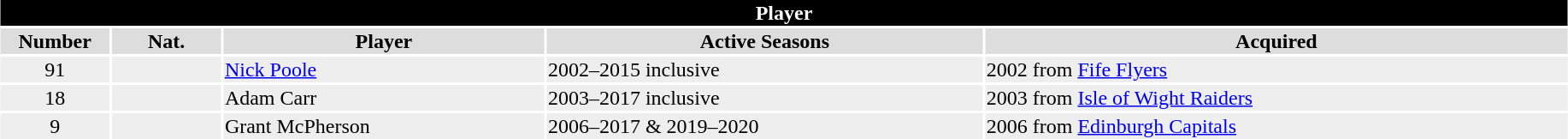<table class="toccolours"  style="width:97%; clear:both; margin:1.5em auto; text-align:center;">
<tr>
<th colspan="11" style="background:#000000; color:#FFFFFF;">Player</th>
</tr>
<tr style="background:#ddd;">
<th width=7%>Number</th>
<th width=7%>Nat.</th>
<th !width=30%>Player</th>
<th width=28%>Active Seasons</th>
<th widith=28%>Acquired</th>
</tr>
<tr style="background:#eee;">
<td align="centre">91</td>
<td></td>
<td align="left"><a href='#'>Nick Poole</a></td>
<td align=left>2002–2015 inclusive</td>
<td align=left>2002 from <a href='#'>Fife Flyers</a></td>
</tr>
<tr style="background:#eee;">
<td align="centre">18</td>
<td></td>
<td align="left">Adam Carr</td>
<td align=left>2003–2017 inclusive</td>
<td align=left>2003 from <a href='#'>Isle of Wight Raiders</a></td>
</tr>
<tr style="background:#eee;">
<td align="centre">9</td>
<td></td>
<td align="left">Grant McPherson</td>
<td align=left>2006–2017 & 2019–2020</td>
<td align=left>2006 from <a href='#'>Edinburgh Capitals</a></td>
</tr>
</table>
